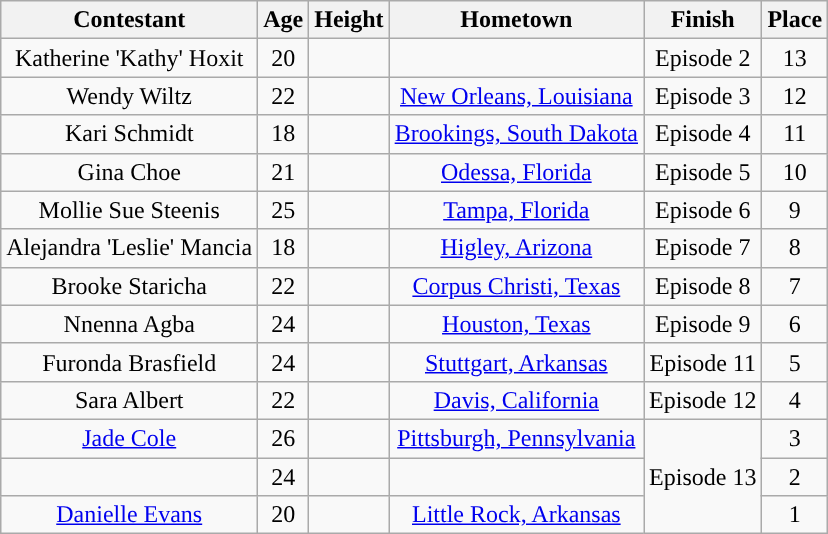<table class="wikitable sortable" style="text-align:center;">
<tr>
<th>Contestant</th>
<th>Age</th>
<th>Height</th>
<th>Hometown</th>
<th>Finish</th>
<th>Place</th>
</tr>
<tr>
<td>Katherine 'Kathy' Hoxit</td>
<td>20</td>
<td></td>
<td></td>
<td>Episode 2</td>
<td>13</td>
</tr>
<tr>
<td>Wendy Wiltz</td>
<td>22</td>
<td></td>
<td><a href='#'>New Orleans, Louisiana</a></td>
<td>Episode 3</td>
<td>12</td>
</tr>
<tr>
<td>Kari Schmidt</td>
<td>18</td>
<td></td>
<td><a href='#'>Brookings, South Dakota</a></td>
<td>Episode 4</td>
<td>11</td>
</tr>
<tr>
<td>Gina Choe</td>
<td>21</td>
<td></td>
<td><a href='#'>Odessa, Florida</a></td>
<td>Episode 5</td>
<td>10</td>
</tr>
<tr>
<td>Mollie Sue Steenis</td>
<td>25</td>
<td></td>
<td><a href='#'>Tampa, Florida</a></td>
<td>Episode 6</td>
<td>9</td>
</tr>
<tr>
<td>Alejandra 'Leslie' Mancia</td>
<td>18</td>
<td></td>
<td><a href='#'>Higley, Arizona</a></td>
<td>Episode 7</td>
<td>8</td>
</tr>
<tr>
<td>Brooke Staricha</td>
<td>22</td>
<td></td>
<td><a href='#'>Corpus Christi, Texas</a></td>
<td>Episode 8</td>
<td>7</td>
</tr>
<tr>
<td>Nnenna Agba</td>
<td>24</td>
<td></td>
<td><a href='#'>Houston, Texas</a></td>
<td>Episode 9</td>
<td>6</td>
</tr>
<tr>
<td>Furonda Brasfield</td>
<td>24</td>
<td></td>
<td><a href='#'>Stuttgart, Arkansas</a></td>
<td>Episode 11</td>
<td>5</td>
</tr>
<tr>
<td>Sara Albert</td>
<td>22</td>
<td></td>
<td><a href='#'>Davis, California</a></td>
<td>Episode 12</td>
<td>4</td>
</tr>
<tr>
<td><a href='#'>Jade Cole</a></td>
<td>26</td>
<td></td>
<td><a href='#'>Pittsburgh, Pennsylvania</a></td>
<td rowspan="3">Episode 13</td>
<td>3</td>
</tr>
<tr>
<td></td>
<td>24</td>
<td></td>
<td></td>
<td>2</td>
</tr>
<tr>
<td><a href='#'>Danielle Evans</a></td>
<td>20</td>
<td></td>
<td><a href='#'>Little Rock, Arkansas</a></td>
<td>1</td>
</tr>
</table>
